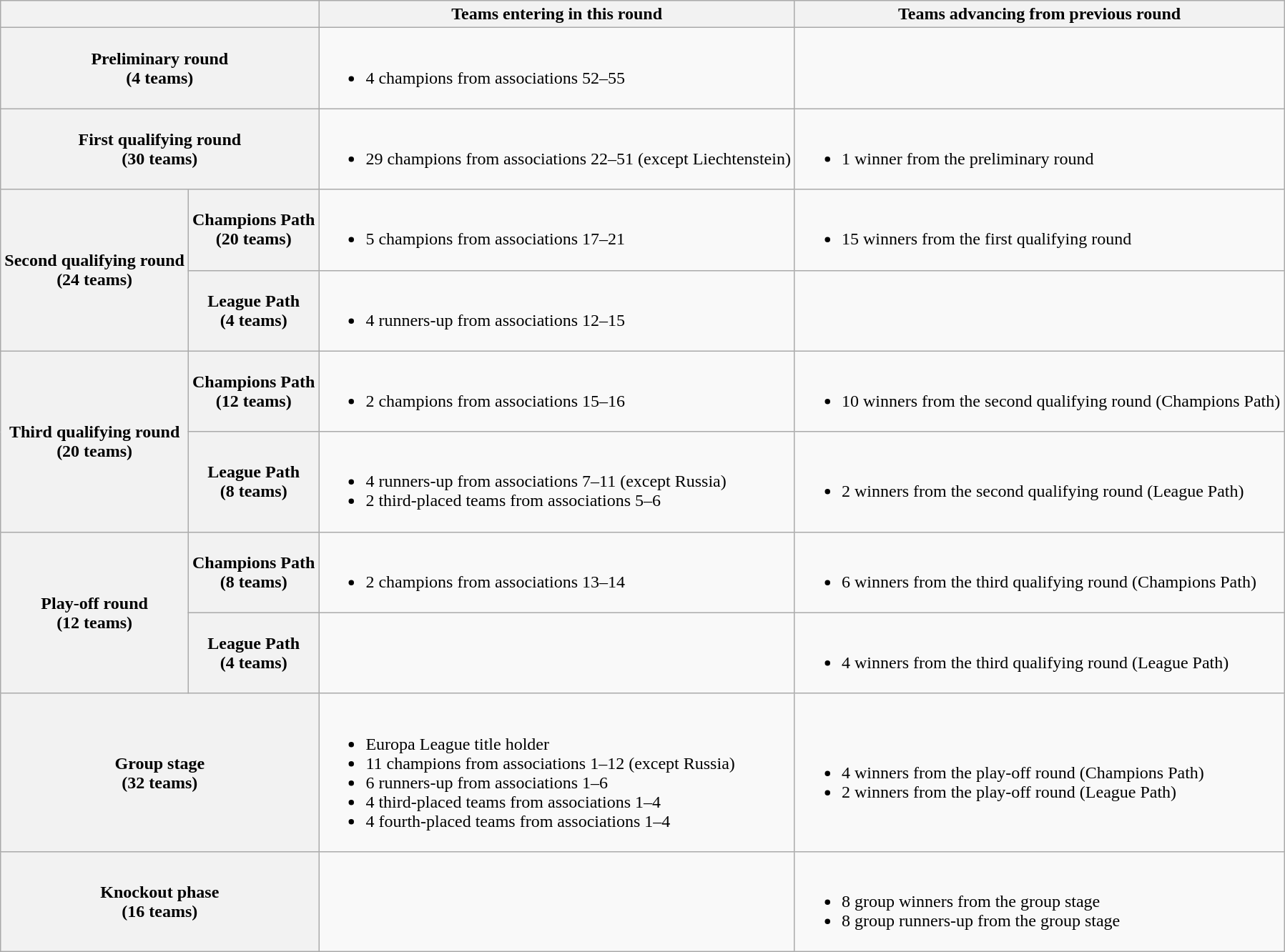<table class="wikitable">
<tr>
<th colspan=2></th>
<th>Teams entering in this round</th>
<th>Teams advancing from previous round</th>
</tr>
<tr>
<th colspan=2>Preliminary round<br>(4 teams)</th>
<td><br><ul><li>4 champions from associations 52–55</li></ul></td>
<td></td>
</tr>
<tr>
<th colspan=2>First qualifying round<br>(30 teams)</th>
<td><br><ul><li>29 champions from associations 22–51 (except Liechtenstein)</li></ul></td>
<td><br><ul><li>1 winner from the preliminary round</li></ul></td>
</tr>
<tr>
<th rowspan=2>Second qualifying round<br>(24 teams)</th>
<th>Champions Path<br>(20 teams)</th>
<td><br><ul><li>5 champions from associations 17–21</li></ul></td>
<td><br><ul><li>15 winners from the first qualifying round</li></ul></td>
</tr>
<tr>
<th>League Path<br>(4 teams)</th>
<td><br><ul><li>4 runners-up from associations 12–15</li></ul></td>
<td></td>
</tr>
<tr>
<th rowspan=2>Third qualifying round<br>(20 teams)</th>
<th>Champions Path<br>(12 teams)</th>
<td><br><ul><li>2 champions from associations 15–16</li></ul></td>
<td><br><ul><li>10 winners from the second qualifying round (Champions Path)</li></ul></td>
</tr>
<tr>
<th>League Path<br>(8 teams)</th>
<td><br><ul><li>4 runners-up from associations 7–11 (except Russia)</li><li>2 third-placed teams from associations 5–6</li></ul></td>
<td><br><ul><li>2 winners from the second qualifying round (League Path)</li></ul></td>
</tr>
<tr>
<th rowspan=2>Play-off round<br>(12 teams)</th>
<th>Champions Path<br>(8 teams)</th>
<td><br><ul><li>2 champions from associations 13–14</li></ul></td>
<td><br><ul><li>6 winners from the third qualifying round (Champions Path)</li></ul></td>
</tr>
<tr>
<th>League Path<br>(4 teams)</th>
<td></td>
<td><br><ul><li>4 winners from the third qualifying round (League Path)</li></ul></td>
</tr>
<tr>
<th colspan=2>Group stage<br>(32 teams)</th>
<td><br><ul><li>Europa League title holder</li><li>11 champions from associations 1–12 (except Russia)</li><li>6 runners-up from associations 1–6</li><li>4 third-placed teams from associations 1–4</li><li>4 fourth-placed teams from associations 1–4</li></ul></td>
<td><br><ul><li>4 winners from the play-off round (Champions Path)</li><li>2 winners from the play-off round (League Path)</li></ul></td>
</tr>
<tr>
<th colspan=2>Knockout phase<br>(16 teams)</th>
<td></td>
<td><br><ul><li>8 group winners from the group stage</li><li>8 group runners-up from the group stage</li></ul></td>
</tr>
</table>
